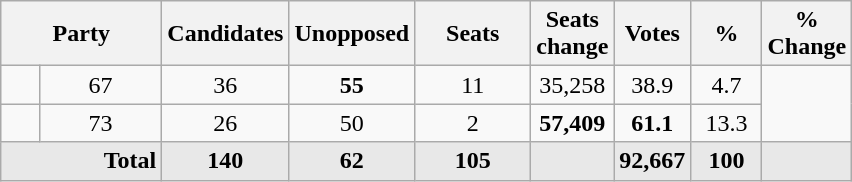<table class="wikitable sortable">
<tr>
<th style="width:100px" colspan=2>Party</th>
<th style="width:70px;">Candidates</th>
<th style="width:70px;">Unopposed</th>
<th style="width:70px;">Seats</th>
<th style="width:40px;">Seats change</th>
<th style="width:40px;">Votes</th>
<th style="width:40px;">%</th>
<th style="width:40px;">% Change</th>
</tr>
<tr>
<td></td>
<td align=center>67</td>
<td align=center>36</td>
<td align=center><strong>55</strong></td>
<td align=center>11</td>
<td align=center>35,258</td>
<td align=center>38.9</td>
<td align=center>4.7</td>
</tr>
<tr>
<td></td>
<td align=center>73</td>
<td align=center>26</td>
<td align=center>50</td>
<td align=center>2</td>
<td align=center><strong>57,409</strong></td>
<td align=center><strong>61.1</strong></td>
<td align=center>13.3</td>
</tr>
<tr class="sortbottom" style="font-weight:bold; background:rgb(232,232,232);">
<td colspan=2 style=text-align:right>Total</td>
<td align=center>140</td>
<td align=center>62</td>
<td align=center>105</td>
<td align=center></td>
<td align=center>92,667</td>
<td align=center>100</td>
<td align=center></td>
</tr>
</table>
